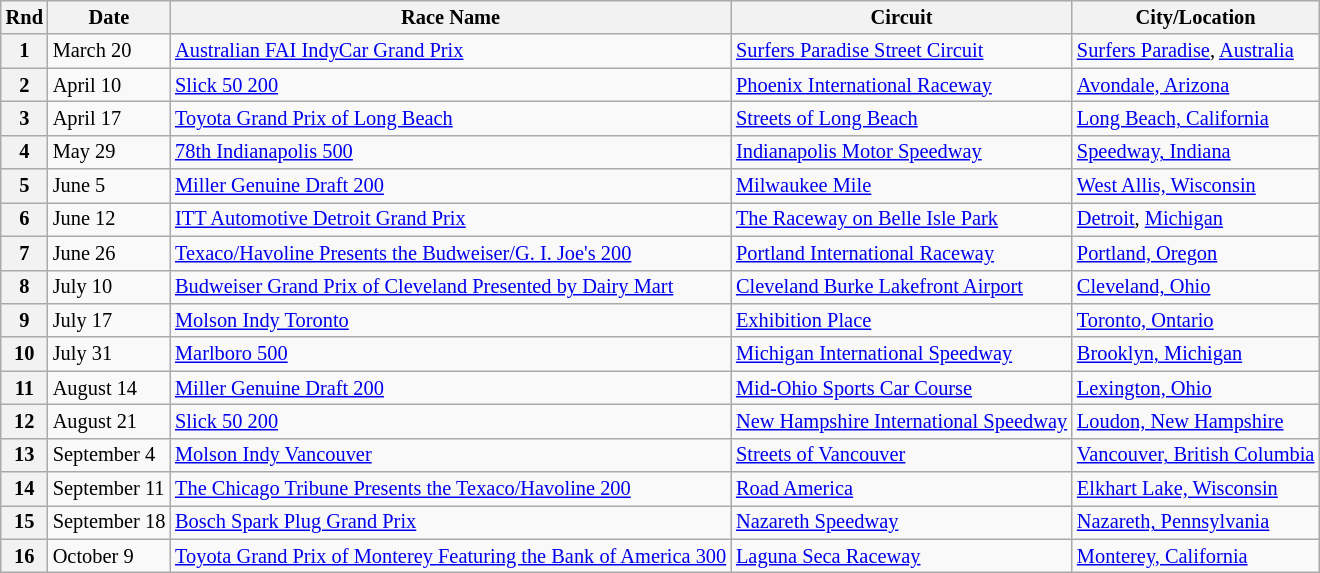<table class="wikitable" style="font-size: 85%;">
<tr>
<th>Rnd</th>
<th>Date</th>
<th>Race Name</th>
<th>Circuit</th>
<th>City/Location</th>
</tr>
<tr>
<th>1</th>
<td>March 20</td>
<td> <a href='#'>Australian FAI IndyCar Grand Prix</a></td>
<td> <a href='#'>Surfers Paradise Street Circuit</a></td>
<td><a href='#'>Surfers Paradise</a>, <a href='#'>Australia</a></td>
</tr>
<tr>
<th>2</th>
<td>April 10</td>
<td> <a href='#'>Slick 50 200</a></td>
<td> <a href='#'>Phoenix International Raceway</a></td>
<td><a href='#'>Avondale, Arizona</a></td>
</tr>
<tr>
<th>3</th>
<td>April 17</td>
<td> <a href='#'>Toyota Grand Prix of Long Beach</a></td>
<td> <a href='#'>Streets of Long Beach</a></td>
<td><a href='#'>Long Beach, California</a></td>
</tr>
<tr>
<th>4</th>
<td>May 29</td>
<td> <a href='#'>78th Indianapolis 500</a></td>
<td> <a href='#'>Indianapolis Motor Speedway</a></td>
<td><a href='#'>Speedway, Indiana</a></td>
</tr>
<tr>
<th>5</th>
<td>June 5</td>
<td> <a href='#'>Miller Genuine Draft 200</a></td>
<td> <a href='#'>Milwaukee Mile</a></td>
<td><a href='#'>West Allis, Wisconsin</a></td>
</tr>
<tr>
<th>6</th>
<td>June 12</td>
<td> <a href='#'>ITT Automotive Detroit Grand Prix</a></td>
<td> <a href='#'>The Raceway on Belle Isle Park</a></td>
<td><a href='#'>Detroit</a>, <a href='#'>Michigan</a></td>
</tr>
<tr>
<th>7</th>
<td>June 26</td>
<td> <a href='#'>Texaco/Havoline Presents the Budweiser/G. I. Joe's 200</a></td>
<td> <a href='#'>Portland International Raceway</a></td>
<td><a href='#'>Portland, Oregon</a></td>
</tr>
<tr>
<th>8</th>
<td>July 10</td>
<td> <a href='#'>Budweiser Grand Prix of Cleveland Presented by Dairy Mart</a></td>
<td> <a href='#'>Cleveland Burke Lakefront Airport</a></td>
<td><a href='#'>Cleveland, Ohio</a></td>
</tr>
<tr>
<th>9</th>
<td>July 17</td>
<td> <a href='#'>Molson Indy Toronto</a></td>
<td> <a href='#'>Exhibition Place</a></td>
<td><a href='#'>Toronto, Ontario</a></td>
</tr>
<tr>
<th>10</th>
<td>July 31</td>
<td> <a href='#'>Marlboro 500</a></td>
<td> <a href='#'>Michigan International Speedway</a></td>
<td><a href='#'>Brooklyn, Michigan</a></td>
</tr>
<tr>
<th>11</th>
<td>August 14</td>
<td> <a href='#'>Miller Genuine Draft 200</a></td>
<td> <a href='#'>Mid-Ohio Sports Car Course</a></td>
<td><a href='#'>Lexington, Ohio</a></td>
</tr>
<tr>
<th>12</th>
<td>August 21</td>
<td> <a href='#'>Slick 50 200</a></td>
<td> <a href='#'>New Hampshire International Speedway</a></td>
<td><a href='#'>Loudon, New Hampshire</a></td>
</tr>
<tr>
<th>13</th>
<td>September 4</td>
<td> <a href='#'>Molson Indy Vancouver</a></td>
<td> <a href='#'>Streets of Vancouver</a></td>
<td><a href='#'>Vancouver, British Columbia</a></td>
</tr>
<tr>
<th>14</th>
<td>September 11</td>
<td> <a href='#'>The Chicago Tribune Presents the Texaco/Havoline 200</a></td>
<td> <a href='#'>Road America</a></td>
<td><a href='#'>Elkhart Lake, Wisconsin</a></td>
</tr>
<tr>
<th>15</th>
<td>September 18</td>
<td> <a href='#'>Bosch Spark Plug Grand Prix</a></td>
<td> <a href='#'>Nazareth Speedway</a></td>
<td><a href='#'>Nazareth, Pennsylvania</a></td>
</tr>
<tr>
<th>16</th>
<td>October 9</td>
<td> <a href='#'>Toyota Grand Prix of Monterey Featuring the Bank of America 300</a></td>
<td> <a href='#'>Laguna Seca Raceway</a></td>
<td><a href='#'>Monterey, California</a></td>
</tr>
</table>
